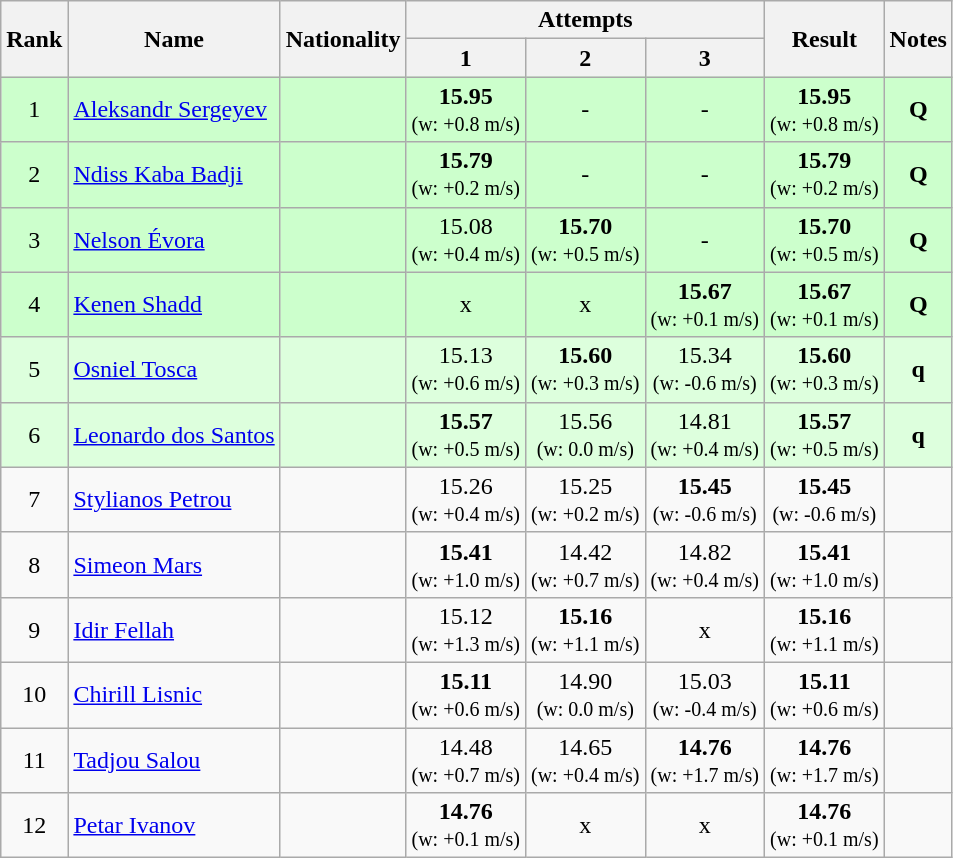<table class="wikitable sortable" style="text-align:center">
<tr>
<th rowspan=2>Rank</th>
<th rowspan=2>Name</th>
<th rowspan=2>Nationality</th>
<th colspan=3>Attempts</th>
<th rowspan=2>Result</th>
<th rowspan=2>Notes</th>
</tr>
<tr>
<th>1</th>
<th>2</th>
<th>3</th>
</tr>
<tr bgcolor=ccffcc>
<td>1</td>
<td align=left><a href='#'>Aleksandr Sergeyev</a></td>
<td align=left></td>
<td><strong>15.95</strong><br><small>(w: +0.8 m/s)</small></td>
<td>-</td>
<td>-</td>
<td><strong>15.95</strong> <br><small>(w: +0.8 m/s)</small></td>
<td><strong>Q</strong></td>
</tr>
<tr bgcolor=ccffcc>
<td>2</td>
<td align=left><a href='#'>Ndiss Kaba Badji</a></td>
<td align=left></td>
<td><strong>15.79</strong><br><small>(w: +0.2 m/s)</small></td>
<td>-</td>
<td>-</td>
<td><strong>15.79</strong> <br><small>(w: +0.2 m/s)</small></td>
<td><strong>Q</strong></td>
</tr>
<tr bgcolor=ccffcc>
<td>3</td>
<td align=left><a href='#'>Nelson Évora</a></td>
<td align=left></td>
<td>15.08<br><small>(w: +0.4 m/s)</small></td>
<td><strong>15.70</strong><br><small>(w: +0.5 m/s)</small></td>
<td>-</td>
<td><strong>15.70</strong> <br><small>(w: +0.5 m/s)</small></td>
<td><strong>Q</strong></td>
</tr>
<tr bgcolor=ccffcc>
<td>4</td>
<td align=left><a href='#'>Kenen Shadd</a></td>
<td align=left></td>
<td>x</td>
<td>x</td>
<td><strong>15.67</strong><br><small>(w: +0.1 m/s)</small></td>
<td><strong>15.67</strong> <br><small>(w: +0.1 m/s)</small></td>
<td><strong>Q</strong></td>
</tr>
<tr bgcolor=ddffdd>
<td>5</td>
<td align=left><a href='#'>Osniel Tosca</a></td>
<td align=left></td>
<td>15.13<br><small>(w: +0.6 m/s)</small></td>
<td><strong>15.60</strong><br><small>(w: +0.3 m/s)</small></td>
<td>15.34<br><small>(w: -0.6 m/s)</small></td>
<td><strong>15.60</strong> <br><small>(w: +0.3 m/s)</small></td>
<td><strong>q</strong></td>
</tr>
<tr bgcolor=ddffdd>
<td>6</td>
<td align=left><a href='#'>Leonardo dos Santos</a></td>
<td align=left></td>
<td><strong>15.57</strong><br><small>(w: +0.5 m/s)</small></td>
<td>15.56<br><small>(w: 0.0 m/s)</small></td>
<td>14.81<br><small>(w: +0.4 m/s)</small></td>
<td><strong>15.57</strong> <br><small>(w: +0.5 m/s)</small></td>
<td><strong>q</strong></td>
</tr>
<tr>
<td>7</td>
<td align=left><a href='#'>Stylianos Petrou</a></td>
<td align=left></td>
<td>15.26<br><small>(w: +0.4 m/s)</small></td>
<td>15.25<br><small>(w: +0.2 m/s)</small></td>
<td><strong>15.45</strong><br><small>(w: -0.6 m/s)</small></td>
<td><strong>15.45</strong> <br><small>(w: -0.6 m/s)</small></td>
<td></td>
</tr>
<tr>
<td>8</td>
<td align=left><a href='#'>Simeon Mars</a></td>
<td align=left></td>
<td><strong>15.41</strong><br><small>(w: +1.0 m/s)</small></td>
<td>14.42<br><small>(w: +0.7 m/s)</small></td>
<td>14.82<br><small>(w: +0.4 m/s)</small></td>
<td><strong>15.41</strong> <br><small>(w: +1.0 m/s)</small></td>
<td></td>
</tr>
<tr>
<td>9</td>
<td align=left><a href='#'>Idir Fellah</a></td>
<td align=left></td>
<td>15.12<br><small>(w: +1.3 m/s)</small></td>
<td><strong>15.16</strong><br><small>(w: +1.1 m/s)</small></td>
<td>x</td>
<td><strong>15.16</strong> <br><small>(w: +1.1 m/s)</small></td>
<td></td>
</tr>
<tr>
<td>10</td>
<td align=left><a href='#'>Chirill Lisnic</a></td>
<td align=left></td>
<td><strong>15.11</strong><br><small>(w: +0.6 m/s)</small></td>
<td>14.90<br><small>(w: 0.0 m/s)</small></td>
<td>15.03<br><small>(w: -0.4 m/s)</small></td>
<td><strong>15.11</strong> <br><small>(w: +0.6 m/s)</small></td>
<td></td>
</tr>
<tr>
<td>11</td>
<td align=left><a href='#'>Tadjou Salou</a></td>
<td align=left></td>
<td>14.48<br><small>(w: +0.7 m/s)</small></td>
<td>14.65<br><small>(w: +0.4 m/s)</small></td>
<td><strong>14.76</strong><br><small>(w: +1.7 m/s)</small></td>
<td><strong>14.76</strong> <br><small>(w: +1.7 m/s)</small></td>
<td></td>
</tr>
<tr>
<td>12</td>
<td align=left><a href='#'>Petar Ivanov</a></td>
<td align=left></td>
<td><strong>14.76</strong><br><small>(w: +0.1 m/s)</small></td>
<td>x</td>
<td>x</td>
<td><strong>14.76</strong> <br><small>(w: +0.1 m/s)</small></td>
<td></td>
</tr>
</table>
